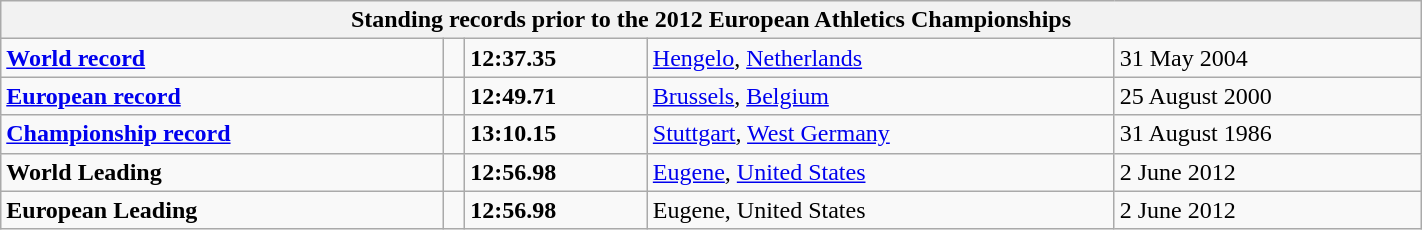<table class="wikitable" width=75%>
<tr>
<th colspan="5">Standing records prior to the 2012 European Athletics Championships</th>
</tr>
<tr>
<td><strong><a href='#'>World record</a></strong></td>
<td></td>
<td><strong>12:37.35</strong></td>
<td><a href='#'>Hengelo</a>, <a href='#'>Netherlands</a></td>
<td>31 May 2004</td>
</tr>
<tr>
<td><strong><a href='#'>European record</a></strong></td>
<td></td>
<td><strong>12:49.71</strong></td>
<td><a href='#'>Brussels</a>, <a href='#'>Belgium</a></td>
<td>25 August 2000</td>
</tr>
<tr>
<td><strong><a href='#'>Championship record</a></strong></td>
<td></td>
<td><strong>13:10.15</strong></td>
<td><a href='#'>Stuttgart</a>, <a href='#'>West Germany</a></td>
<td>31 August 1986</td>
</tr>
<tr>
<td><strong>World Leading</strong></td>
<td></td>
<td><strong>12:56.98</strong></td>
<td><a href='#'>Eugene</a>, <a href='#'>United States</a></td>
<td>2 June 2012</td>
</tr>
<tr>
<td><strong>European Leading</strong></td>
<td></td>
<td><strong>12:56.98</strong></td>
<td>Eugene, United States</td>
<td>2 June 2012</td>
</tr>
</table>
